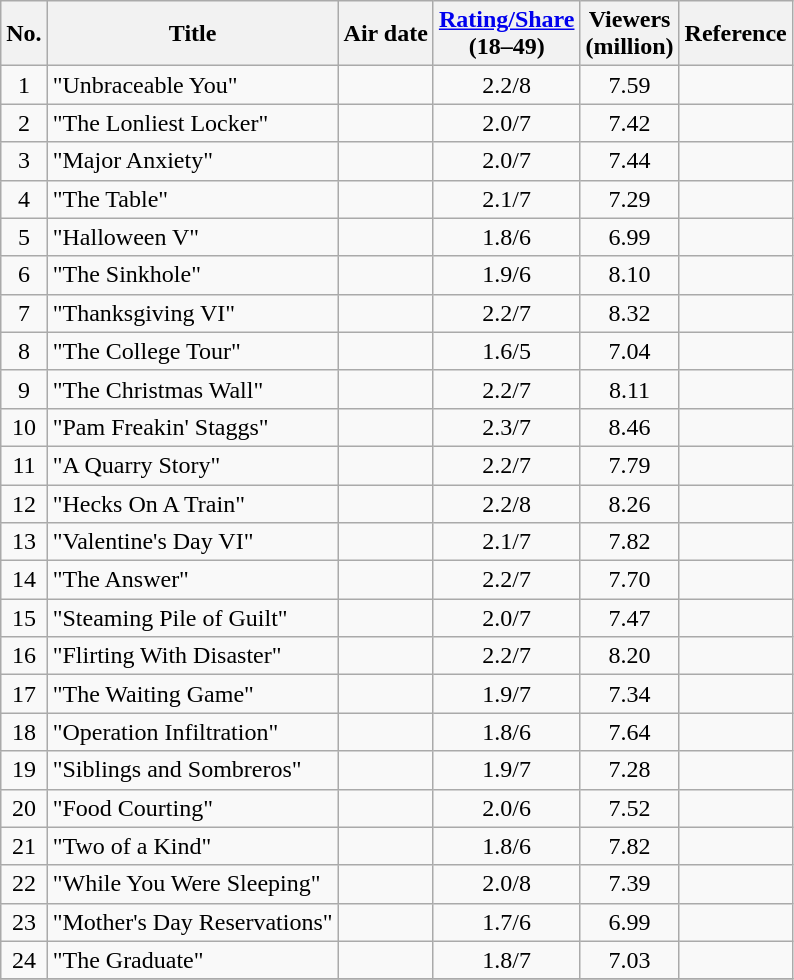<table class="wikitable">
<tr>
<th>No.</th>
<th>Title</th>
<th>Air date</th>
<th><a href='#'>Rating/Share</a><br>(18–49)</th>
<th>Viewers<br>(million)</th>
<th>Reference</th>
</tr>
<tr>
<td style="text-align:center">1</td>
<td>"Unbraceable You"</td>
<td></td>
<td style="text-align:center">2.2/8</td>
<td style="text-align:center">7.59</td>
<td style="text-align:center"></td>
</tr>
<tr>
<td style="text-align:center">2</td>
<td>"The Lonliest Locker"</td>
<td></td>
<td style="text-align:center">2.0/7</td>
<td style="text-align:center">7.42</td>
<td style="text-align:center"></td>
</tr>
<tr>
<td style="text-align:center">3</td>
<td>"Major Anxiety"</td>
<td></td>
<td style="text-align:center">2.0/7</td>
<td style="text-align:center">7.44</td>
<td style="text-align:center"></td>
</tr>
<tr>
<td style="text-align:center">4</td>
<td>"The Table"</td>
<td></td>
<td style="text-align:center">2.1/7</td>
<td style="text-align:center">7.29</td>
<td style="text-align:center"></td>
</tr>
<tr>
<td style="text-align:center">5</td>
<td>"Halloween V"</td>
<td></td>
<td style="text-align:center">1.8/6</td>
<td style="text-align:center">6.99</td>
<td style="text-align:center"></td>
</tr>
<tr>
<td style="text-align:center">6</td>
<td>"The Sinkhole"</td>
<td></td>
<td style="text-align:center">1.9/6</td>
<td style="text-align:center">8.10</td>
<td style="text-align:center"></td>
</tr>
<tr>
<td style="text-align:center">7</td>
<td>"Thanksgiving VI"</td>
<td></td>
<td style="text-align:center">2.2/7</td>
<td style="text-align:center">8.32</td>
<td style="text-align:center"></td>
</tr>
<tr>
<td style="text-align:center">8</td>
<td>"The College Tour"</td>
<td></td>
<td style="text-align:center">1.6/5</td>
<td style="text-align:center">7.04</td>
<td style="text-align:center"></td>
</tr>
<tr>
<td style="text-align:center">9</td>
<td>"The Christmas Wall"</td>
<td></td>
<td style="text-align:center">2.2/7</td>
<td style="text-align:center">8.11</td>
<td style="text-align:center"></td>
</tr>
<tr>
<td style="text-align:center">10</td>
<td>"Pam Freakin' Staggs"</td>
<td></td>
<td style="text-align:center">2.3/7</td>
<td style="text-align:center">8.46</td>
<td style="text-align:center"></td>
</tr>
<tr>
<td style="text-align:center">11</td>
<td>"A Quarry Story"</td>
<td></td>
<td style="text-align:center">2.2/7</td>
<td style="text-align:center">7.79</td>
<td style="text-align:center"></td>
</tr>
<tr>
<td style="text-align:center">12</td>
<td>"Hecks On A Train"</td>
<td></td>
<td style="text-align:center">2.2/8</td>
<td style="text-align:center">8.26</td>
<td style="text-align:center"></td>
</tr>
<tr>
<td style="text-align:center">13</td>
<td>"Valentine's Day VI"</td>
<td></td>
<td style="text-align:center">2.1/7</td>
<td style="text-align:center">7.82</td>
<td style="text-align:center"></td>
</tr>
<tr>
<td style="text-align:center">14</td>
<td>"The Answer"</td>
<td></td>
<td style="text-align:center">2.2/7</td>
<td style="text-align:center">7.70</td>
<td style="text-align:center"></td>
</tr>
<tr>
<td style="text-align:center">15</td>
<td>"Steaming Pile of Guilt"</td>
<td></td>
<td style="text-align:center">2.0/7</td>
<td style="text-align:center">7.47</td>
<td style="text-align:center"></td>
</tr>
<tr>
<td style="text-align:center">16</td>
<td>"Flirting With Disaster"</td>
<td></td>
<td style="text-align:center">2.2/7</td>
<td style="text-align:center">8.20</td>
<td style="text-align:center"></td>
</tr>
<tr>
<td style="text-align:center">17</td>
<td>"The Waiting Game"</td>
<td></td>
<td style="text-align:center">1.9/7</td>
<td style="text-align:center">7.34</td>
<td style="text-align:center"></td>
</tr>
<tr>
<td style="text-align:center">18</td>
<td>"Operation Infiltration"</td>
<td></td>
<td style="text-align:center">1.8/6</td>
<td style="text-align:center">7.64</td>
<td style="text-align:center"></td>
</tr>
<tr>
<td style="text-align:center">19</td>
<td>"Siblings and Sombreros"</td>
<td></td>
<td style="text-align:center">1.9/7</td>
<td style="text-align:center">7.28</td>
<td style="text-align:center"></td>
</tr>
<tr>
<td style="text-align:center">20</td>
<td>"Food Courting"</td>
<td></td>
<td style="text-align:center">2.0/6</td>
<td style="text-align:center">7.52</td>
<td style="text-align:center"></td>
</tr>
<tr>
<td style="text-align:center">21</td>
<td>"Two of a Kind"</td>
<td></td>
<td style="text-align:center">1.8/6</td>
<td style="text-align:center">7.82</td>
<td style="text-align:center"></td>
</tr>
<tr>
<td style="text-align:center">22</td>
<td>"While You Were Sleeping"</td>
<td></td>
<td style="text-align:center">2.0/8</td>
<td style="text-align:center">7.39</td>
<td style="text-align:center"></td>
</tr>
<tr>
<td style="text-align:center">23</td>
<td>"Mother's Day Reservations"</td>
<td></td>
<td style="text-align:center">1.7/6</td>
<td style="text-align:center">6.99</td>
<td style="text-align:center"></td>
</tr>
<tr>
<td style="text-align:center">24</td>
<td>"The Graduate"</td>
<td></td>
<td style="text-align:center">1.8/7</td>
<td style="text-align:center">7.03</td>
<td style="text-align:center"></td>
</tr>
<tr>
</tr>
</table>
